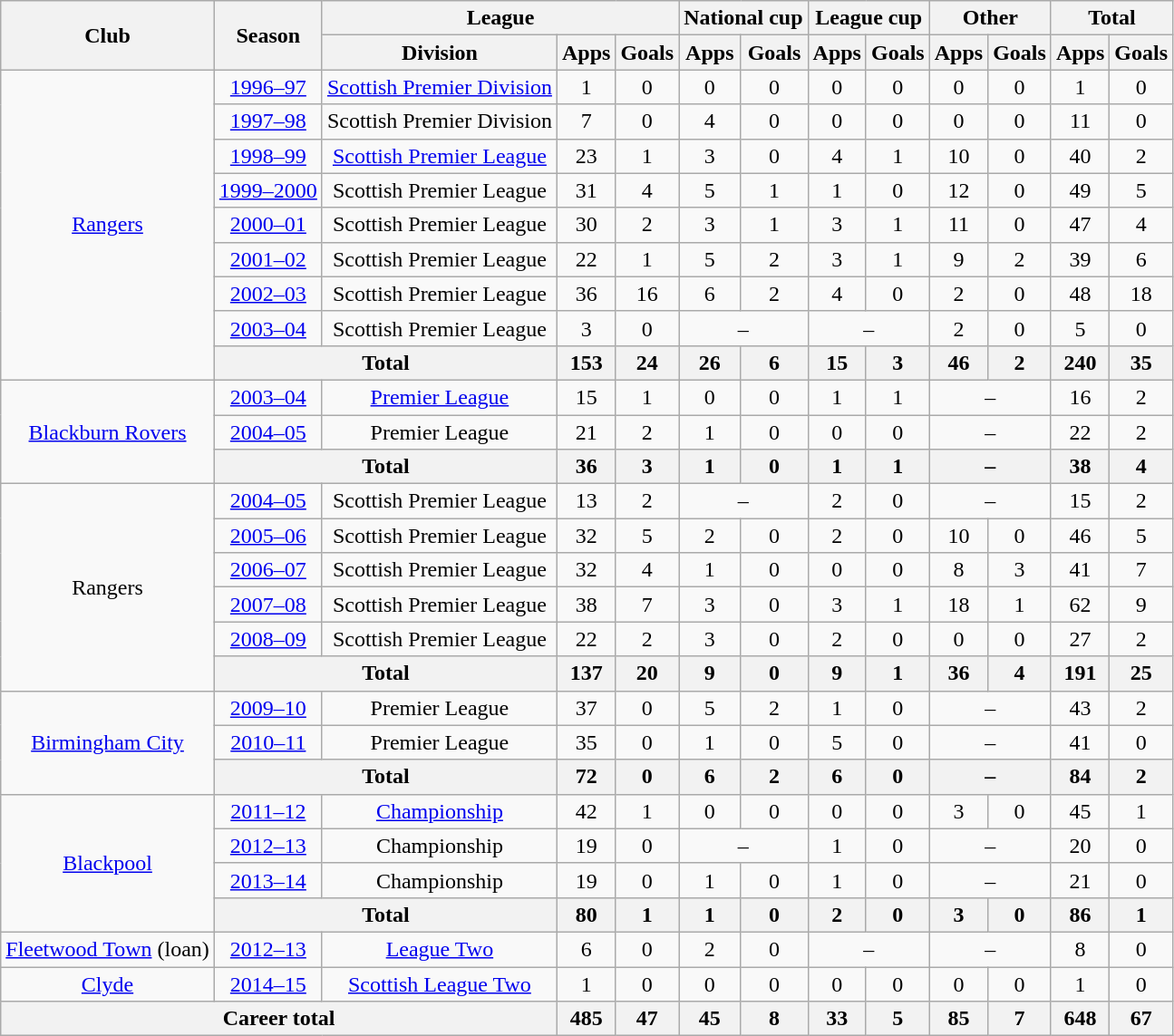<table class="wikitable" style="text-align:center">
<tr>
<th rowspan="2">Club</th>
<th rowspan="2">Season</th>
<th colspan="3">League</th>
<th colspan="2">National cup</th>
<th colspan="2">League cup</th>
<th colspan="2">Other</th>
<th colspan="2">Total</th>
</tr>
<tr>
<th scope="col">Division</th>
<th scope="col">Apps</th>
<th scope="col">Goals</th>
<th scope="col">Apps</th>
<th scope="col">Goals</th>
<th scope="col">Apps</th>
<th scope="col">Goals</th>
<th scope="col">Apps</th>
<th scope="col">Goals</th>
<th scope="col">Apps</th>
<th scope="col">Goals</th>
</tr>
<tr>
<td rowspan="9"><a href='#'>Rangers</a></td>
<td><a href='#'>1996–97</a></td>
<td><a href='#'>Scottish Premier Division</a></td>
<td>1</td>
<td>0</td>
<td>0</td>
<td>0</td>
<td>0</td>
<td>0</td>
<td>0</td>
<td>0</td>
<td>1</td>
<td>0</td>
</tr>
<tr>
<td><a href='#'>1997–98</a></td>
<td>Scottish Premier Division</td>
<td>7</td>
<td>0</td>
<td>4</td>
<td>0</td>
<td>0</td>
<td>0</td>
<td>0</td>
<td>0</td>
<td>11</td>
<td>0</td>
</tr>
<tr>
<td><a href='#'>1998–99</a></td>
<td><a href='#'>Scottish Premier League</a></td>
<td>23</td>
<td>1</td>
<td>3</td>
<td>0</td>
<td>4</td>
<td>1</td>
<td>10</td>
<td>0</td>
<td>40</td>
<td>2</td>
</tr>
<tr>
<td><a href='#'>1999–2000</a></td>
<td>Scottish Premier League</td>
<td>31</td>
<td>4</td>
<td>5</td>
<td>1</td>
<td>1</td>
<td>0</td>
<td>12</td>
<td>0</td>
<td>49</td>
<td>5</td>
</tr>
<tr>
<td><a href='#'>2000–01</a></td>
<td>Scottish Premier League</td>
<td>30</td>
<td>2</td>
<td>3</td>
<td>1</td>
<td>3</td>
<td>1</td>
<td>11</td>
<td>0</td>
<td>47</td>
<td>4</td>
</tr>
<tr>
<td><a href='#'>2001–02</a></td>
<td>Scottish Premier League</td>
<td>22</td>
<td>1</td>
<td>5</td>
<td>2</td>
<td>3</td>
<td>1</td>
<td>9</td>
<td>2</td>
<td>39</td>
<td>6</td>
</tr>
<tr>
<td><a href='#'>2002–03</a></td>
<td>Scottish Premier League</td>
<td>36</td>
<td>16</td>
<td>6</td>
<td>2</td>
<td>4</td>
<td>0</td>
<td>2</td>
<td>0</td>
<td>48</td>
<td>18</td>
</tr>
<tr>
<td><a href='#'>2003–04</a></td>
<td>Scottish Premier League</td>
<td>3</td>
<td>0</td>
<td colspan="2">–</td>
<td colspan="2">–</td>
<td>2</td>
<td>0</td>
<td>5</td>
<td>0</td>
</tr>
<tr>
<th colspan="2">Total</th>
<th>153</th>
<th>24</th>
<th>26</th>
<th>6</th>
<th>15</th>
<th>3</th>
<th>46</th>
<th>2</th>
<th>240</th>
<th>35</th>
</tr>
<tr>
<td rowspan="3"><a href='#'>Blackburn Rovers</a></td>
<td><a href='#'>2003–04</a></td>
<td><a href='#'>Premier League</a></td>
<td>15</td>
<td>1</td>
<td>0</td>
<td>0</td>
<td>1</td>
<td>1</td>
<td colspan="2">–</td>
<td>16</td>
<td>2</td>
</tr>
<tr>
<td><a href='#'>2004–05</a></td>
<td>Premier League</td>
<td>21</td>
<td>2</td>
<td>1</td>
<td>0</td>
<td>0</td>
<td>0</td>
<td colspan="2">–</td>
<td>22</td>
<td>2</td>
</tr>
<tr>
<th colspan="2">Total</th>
<th>36</th>
<th>3</th>
<th>1</th>
<th>0</th>
<th>1</th>
<th>1</th>
<th colspan="2">–</th>
<th>38</th>
<th>4</th>
</tr>
<tr>
<td rowspan="6">Rangers</td>
<td><a href='#'>2004–05</a></td>
<td>Scottish Premier League</td>
<td>13</td>
<td>2</td>
<td colspan="2">–</td>
<td>2</td>
<td>0</td>
<td colspan="2">–</td>
<td>15</td>
<td>2</td>
</tr>
<tr>
<td><a href='#'>2005–06</a></td>
<td>Scottish Premier League</td>
<td>32</td>
<td>5</td>
<td>2</td>
<td>0</td>
<td>2</td>
<td>0</td>
<td>10</td>
<td>0</td>
<td>46</td>
<td>5</td>
</tr>
<tr>
<td><a href='#'>2006–07</a></td>
<td>Scottish Premier League</td>
<td>32</td>
<td>4</td>
<td>1</td>
<td>0</td>
<td>0</td>
<td>0</td>
<td>8</td>
<td>3</td>
<td>41</td>
<td>7</td>
</tr>
<tr>
<td><a href='#'>2007–08</a></td>
<td>Scottish Premier League</td>
<td>38</td>
<td>7</td>
<td>3</td>
<td>0</td>
<td>3</td>
<td>1</td>
<td>18</td>
<td>1</td>
<td>62</td>
<td>9</td>
</tr>
<tr>
<td><a href='#'>2008–09</a></td>
<td>Scottish Premier League</td>
<td>22</td>
<td>2</td>
<td>3</td>
<td>0</td>
<td>2</td>
<td>0</td>
<td>0</td>
<td>0</td>
<td>27</td>
<td>2</td>
</tr>
<tr>
<th colspan="2">Total</th>
<th>137</th>
<th>20</th>
<th>9</th>
<th>0</th>
<th>9</th>
<th>1</th>
<th>36</th>
<th>4</th>
<th>191</th>
<th>25</th>
</tr>
<tr>
<td rowspan="3"><a href='#'>Birmingham City</a></td>
<td><a href='#'>2009–10</a></td>
<td>Premier League</td>
<td>37</td>
<td>0</td>
<td>5</td>
<td>2</td>
<td>1</td>
<td>0</td>
<td colspan="2">–</td>
<td>43</td>
<td>2</td>
</tr>
<tr>
<td><a href='#'>2010–11</a></td>
<td>Premier League</td>
<td>35</td>
<td>0</td>
<td>1</td>
<td>0</td>
<td>5</td>
<td>0</td>
<td colspan="2">–</td>
<td>41</td>
<td>0</td>
</tr>
<tr>
<th colspan="2">Total</th>
<th>72</th>
<th>0</th>
<th>6</th>
<th>2</th>
<th>6</th>
<th>0</th>
<th colspan="2">–</th>
<th>84</th>
<th>2</th>
</tr>
<tr>
<td rowspan="4"><a href='#'>Blackpool</a></td>
<td><a href='#'>2011–12</a></td>
<td><a href='#'>Championship</a></td>
<td>42</td>
<td>1</td>
<td>0</td>
<td>0</td>
<td>0</td>
<td>0</td>
<td>3</td>
<td>0</td>
<td>45</td>
<td>1</td>
</tr>
<tr>
<td><a href='#'>2012–13</a></td>
<td>Championship</td>
<td>19</td>
<td>0</td>
<td colspan="2">–</td>
<td>1</td>
<td>0</td>
<td colspan="2">–</td>
<td>20</td>
<td>0</td>
</tr>
<tr>
<td><a href='#'>2013–14</a></td>
<td>Championship</td>
<td>19</td>
<td>0</td>
<td>1</td>
<td>0</td>
<td>1</td>
<td>0</td>
<td colspan="2">–</td>
<td>21</td>
<td>0</td>
</tr>
<tr>
<th colspan="2">Total</th>
<th>80</th>
<th>1</th>
<th>1</th>
<th>0</th>
<th>2</th>
<th>0</th>
<th>3</th>
<th>0</th>
<th>86</th>
<th>1</th>
</tr>
<tr>
<td><a href='#'>Fleetwood Town</a> (loan)</td>
<td><a href='#'>2012–13</a></td>
<td><a href='#'>League Two</a></td>
<td>6</td>
<td>0</td>
<td>2</td>
<td>0</td>
<td colspan="2">–</td>
<td colspan="2">–</td>
<td>8</td>
<td>0</td>
</tr>
<tr>
<td><a href='#'>Clyde</a></td>
<td><a href='#'>2014–15</a></td>
<td><a href='#'>Scottish League Two</a></td>
<td>1</td>
<td>0</td>
<td>0</td>
<td>0</td>
<td>0</td>
<td>0</td>
<td>0</td>
<td>0</td>
<td>1</td>
<td>0</td>
</tr>
<tr>
<th colspan="3">Career total</th>
<th>485</th>
<th>47</th>
<th>45</th>
<th>8</th>
<th>33</th>
<th>5</th>
<th>85</th>
<th>7</th>
<th>648</th>
<th>67</th>
</tr>
</table>
